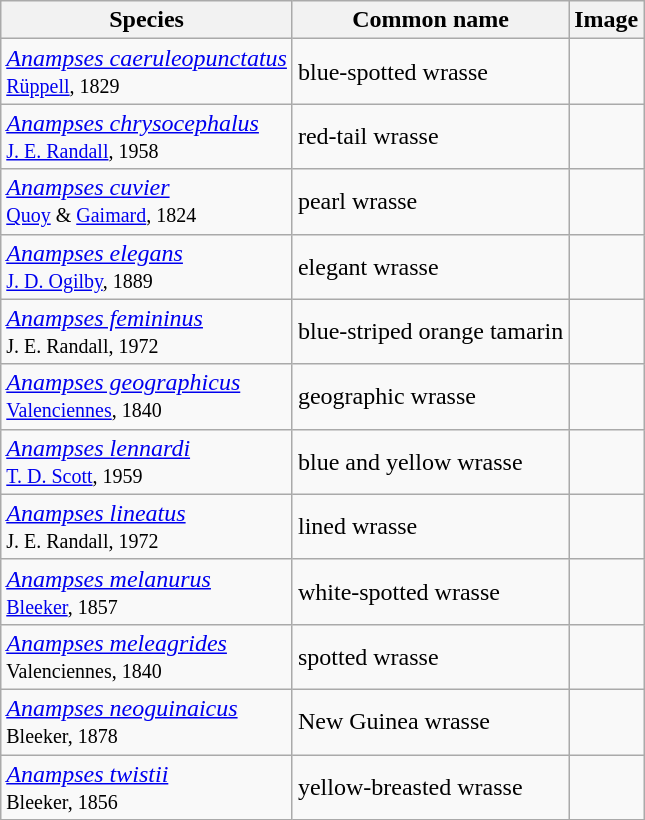<table class="wikitable">
<tr>
<th>Species</th>
<th>Common name</th>
<th>Image</th>
</tr>
<tr>
<td><em><a href='#'>Anampses caeruleopunctatus</a></em><br><small><a href='#'>Rüppell</a>, 1829</small></td>
<td>blue-spotted wrasse</td>
<td></td>
</tr>
<tr>
<td><em><a href='#'>Anampses chrysocephalus</a></em><br><small><a href='#'>J. E. Randall</a>, 1958</small></td>
<td>red-tail wrasse</td>
<td></td>
</tr>
<tr>
<td><em><a href='#'>Anampses cuvier</a></em><br><small><a href='#'>Quoy</a> & <a href='#'>Gaimard</a>, 1824</small></td>
<td>pearl wrasse</td>
<td></td>
</tr>
<tr>
<td><em><a href='#'>Anampses elegans</a></em><br><small><a href='#'>J. D. Ogilby</a>, 1889</small></td>
<td>elegant wrasse</td>
<td></td>
</tr>
<tr>
<td><em><a href='#'>Anampses femininus</a></em><br><small>J. E. Randall, 1972</small></td>
<td>blue-striped orange tamarin</td>
<td></td>
</tr>
<tr>
<td><em><a href='#'>Anampses geographicus</a></em><br><small><a href='#'>Valenciennes</a>, 1840</small></td>
<td>geographic wrasse</td>
<td></td>
</tr>
<tr>
<td><em><a href='#'>Anampses lennardi</a></em><br><small><a href='#'>T. D. Scott</a>, 1959</small></td>
<td>blue and yellow wrasse</td>
<td></td>
</tr>
<tr>
<td><em><a href='#'>Anampses lineatus</a></em><br><small>J. E. Randall, 1972</small></td>
<td>lined wrasse</td>
<td></td>
</tr>
<tr>
<td><em><a href='#'>Anampses melanurus</a></em><br><small><a href='#'>Bleeker</a>, 1857</small></td>
<td>white-spotted wrasse</td>
<td></td>
</tr>
<tr>
<td><em><a href='#'>Anampses meleagrides</a></em><br><small>Valenciennes, 1840</small></td>
<td>spotted wrasse</td>
<td></td>
</tr>
<tr>
<td><em><a href='#'>Anampses neoguinaicus</a></em><br><small>Bleeker, 1878</small></td>
<td>New Guinea wrasse</td>
<td></td>
</tr>
<tr>
<td><em><a href='#'>Anampses twistii</a></em><br><small>Bleeker, 1856</small></td>
<td>yellow-breasted wrasse</td>
<td></td>
</tr>
</table>
